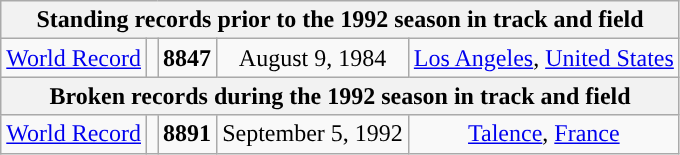<table class="wikitable" style=" text-align:center;">
<tr>
<th colspan="5">Standing records prior to the 1992 season in track and field</th>
</tr>
<tr>
<td><a href='#'>World Record</a></td>
<td></td>
<td><strong>8847</strong> </td>
<td>August 9, 1984</td>
<td> <a href='#'>Los Angeles</a>, <a href='#'>United States</a></td>
</tr>
<tr>
<th colspan="5">Broken records during the 1992 season in track and field</th>
</tr>
<tr>
<td><a href='#'>World Record</a></td>
<td></td>
<td><strong>8891</strong></td>
<td>September 5, 1992</td>
<td> <a href='#'>Talence</a>, <a href='#'>France</a></td>
</tr>
</table>
